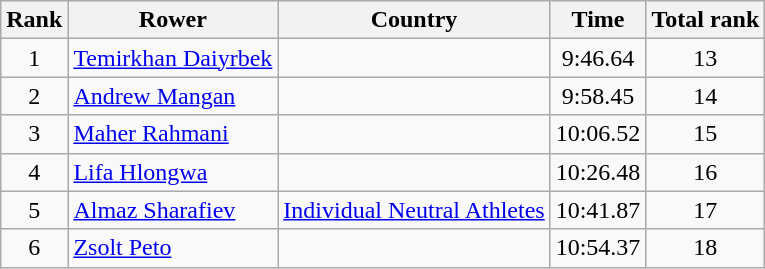<table class="wikitable" style="text-align:center">
<tr>
<th>Rank</th>
<th>Rower</th>
<th>Country</th>
<th>Time</th>
<th>Total rank</th>
</tr>
<tr>
<td>1</td>
<td align="left"><a href='#'>Temirkhan Daiyrbek</a></td>
<td align="left"></td>
<td>9:46.64</td>
<td>13</td>
</tr>
<tr>
<td>2</td>
<td align="left"><a href='#'>Andrew Mangan</a></td>
<td align="left"></td>
<td>9:58.45</td>
<td>14</td>
</tr>
<tr>
<td>3</td>
<td align="left"><a href='#'>Maher Rahmani</a></td>
<td align="left"></td>
<td>10:06.52</td>
<td>15</td>
</tr>
<tr>
<td>4</td>
<td align="left"><a href='#'>Lifa Hlongwa</a></td>
<td align="left"></td>
<td>10:26.48</td>
<td>16</td>
</tr>
<tr>
<td>5</td>
<td align="left"><a href='#'>Almaz Sharafiev</a></td>
<td align="left"><a href='#'>Individual Neutral Athletes</a></td>
<td>10:41.87</td>
<td>17</td>
</tr>
<tr>
<td>6</td>
<td align="left"><a href='#'>Zsolt Peto</a></td>
<td align="left"></td>
<td>10:54.37</td>
<td>18</td>
</tr>
</table>
